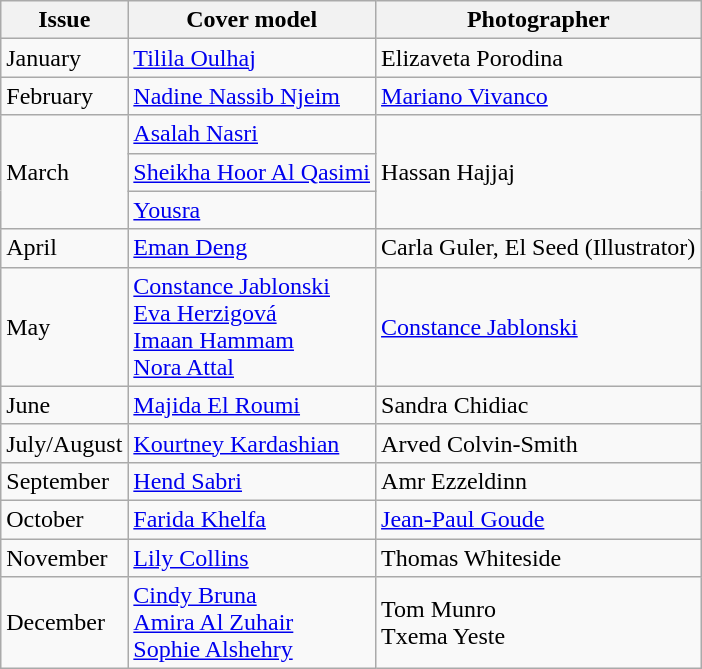<table class="sortable wikitable">
<tr>
<th>Issue</th>
<th>Cover model</th>
<th>Photographer</th>
</tr>
<tr>
<td>January</td>
<td><a href='#'>Tilila Oulhaj</a></td>
<td>Elizaveta Porodina</td>
</tr>
<tr>
<td>February</td>
<td><a href='#'>Nadine Nassib Njeim</a></td>
<td><a href='#'>Mariano Vivanco</a></td>
</tr>
<tr>
<td rowspan=3>March</td>
<td><a href='#'>Asalah Nasri</a></td>
<td rowspan=3>Hassan Hajjaj</td>
</tr>
<tr>
<td><a href='#'>Sheikha Hoor Al Qasimi</a></td>
</tr>
<tr>
<td><a href='#'>Yousra</a></td>
</tr>
<tr>
<td>April</td>
<td><a href='#'>Eman Deng</a></td>
<td>Carla Guler, El Seed (Illustrator)</td>
</tr>
<tr>
<td>May</td>
<td><a href='#'>Constance Jablonski</a><br><a href='#'>Eva Herzigová</a> <br><a href='#'>Imaan Hammam</a><br><a href='#'>Nora Attal</a></td>
<td><a href='#'>Constance Jablonski</a></td>
</tr>
<tr>
<td>June</td>
<td><a href='#'>Majida El Roumi</a></td>
<td>Sandra Chidiac</td>
</tr>
<tr>
<td>July/August</td>
<td><a href='#'>Kourtney Kardashian</a></td>
<td>Arved Colvin-Smith</td>
</tr>
<tr>
<td>September</td>
<td><a href='#'>Hend Sabri</a></td>
<td>Amr Ezzeldinn</td>
</tr>
<tr>
<td>October</td>
<td><a href='#'>Farida Khelfa</a></td>
<td><a href='#'>Jean-Paul Goude</a></td>
</tr>
<tr>
<td>November</td>
<td><a href='#'>Lily Collins</a></td>
<td>Thomas Whiteside</td>
</tr>
<tr>
<td>December</td>
<td><a href='#'>Cindy Bruna</a> <br><a href='#'>Amira Al Zuhair</a><br><a href='#'>Sophie Alshehry</a></td>
<td>Tom Munro <br> Txema Yeste</td>
</tr>
</table>
